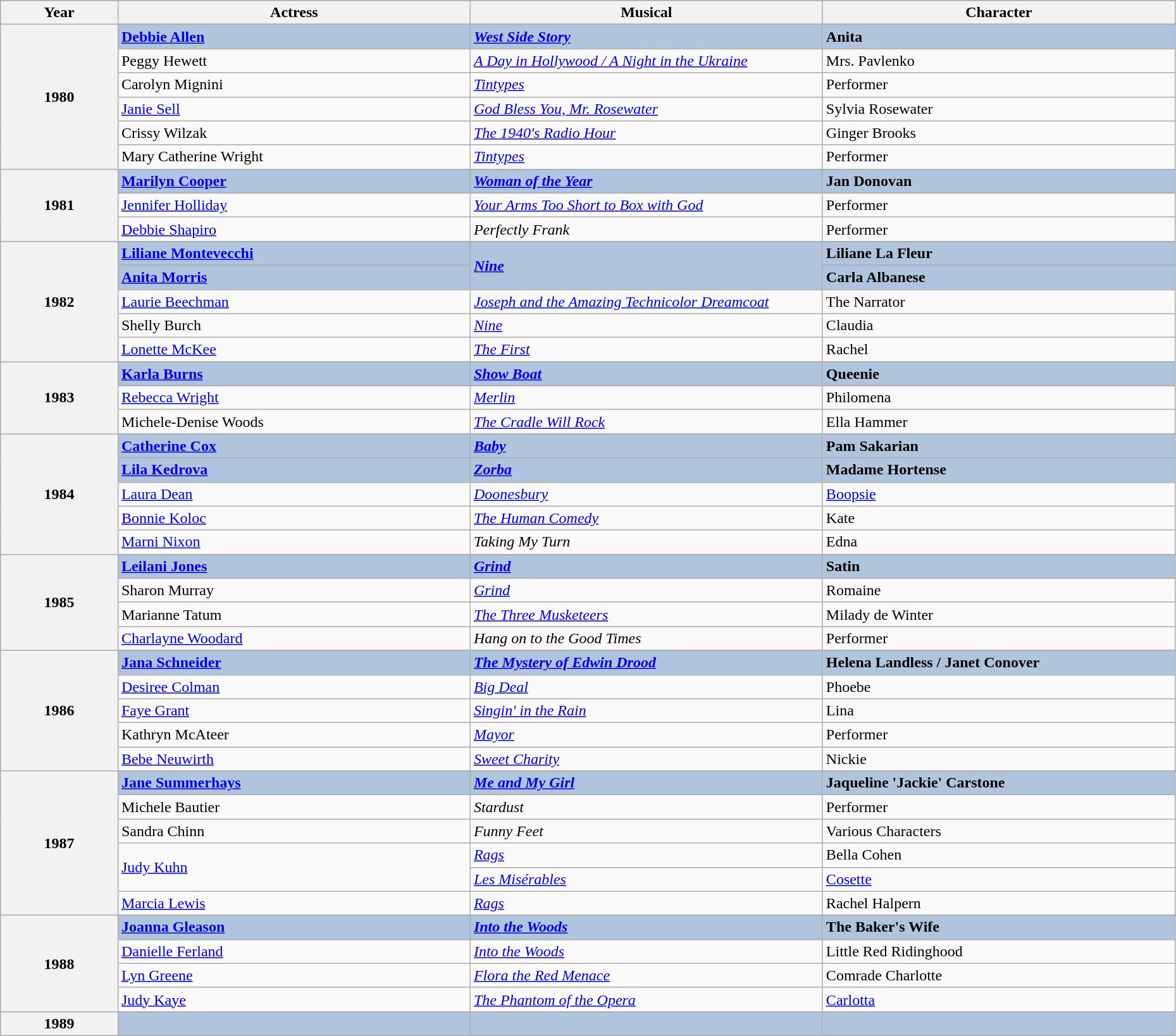<table class="wikitable" style="width:98%;">
<tr style="background:#bebebe;">
<th style="width:10%;">Year</th>
<th style="width:30%;">Actress</th>
<th style="width:30%;">Musical</th>
<th style="width:30%;">Character</th>
</tr>
<tr>
<th rowspan="7" align="center">1980</th>
</tr>
<tr style="background:#B0C4DE;">
<td><strong><a href='#'>Debbie Allen</a></strong></td>
<td><strong><em><a href='#'>West Side Story</a></em></strong></td>
<td><strong>Anita </strong></td>
</tr>
<tr>
<td>Peggy Hewett</td>
<td><em><a href='#'>A Day in Hollywood / A Night in the Ukraine</a></em></td>
<td>Mrs. Pavlenko</td>
</tr>
<tr>
<td>Carolyn Mignini</td>
<td><em><a href='#'>Tintypes</a></em></td>
<td>Performer</td>
</tr>
<tr>
<td><a href='#'>Janie Sell</a></td>
<td><em><a href='#'>God Bless You, Mr. Rosewater</a></em></td>
<td>Sylvia Rosewater</td>
</tr>
<tr>
<td>Crissy Wilzak</td>
<td><em><a href='#'>The 1940's Radio Hour</a></em></td>
<td>Ginger Brooks</td>
</tr>
<tr>
<td>Mary Catherine Wright</td>
<td><em><a href='#'>Tintypes</a></em></td>
<td>Performer</td>
</tr>
<tr>
<th rowspan="4" align="center">1981</th>
</tr>
<tr style="background:#B0C4DE;">
<td><strong><a href='#'>Marilyn Cooper</a></strong></td>
<td><strong><em><a href='#'>Woman of the Year</a></em></strong></td>
<td><strong>Jan Donovan </strong></td>
</tr>
<tr>
<td><a href='#'>Jennifer Holliday</a></td>
<td><em><a href='#'>Your Arms Too Short to Box with God</a></em></td>
<td>Performer</td>
</tr>
<tr>
<td><a href='#'>Debbie Shapiro</a></td>
<td><em>Perfectly Frank</em></td>
<td>Performer</td>
</tr>
<tr>
<th rowspan="6" align="center">1982</th>
</tr>
<tr style="background:#B0C4DE;">
<td><strong><a href='#'>Liliane Montevecchi</a></strong></td>
<td rowspan="2"><strong><em><a href='#'>Nine</a></em></strong></td>
<td><strong>Liliane La Fleur </strong></td>
</tr>
<tr style="background:#B0C4DE;">
<td><strong><a href='#'>Anita Morris</a></strong></td>
<td><strong>Carla Albanese </strong></td>
</tr>
<tr>
<td><a href='#'>Laurie Beechman</a></td>
<td><em><a href='#'>Joseph and the Amazing Technicolor Dreamcoat</a></em></td>
<td>The Narrator</td>
</tr>
<tr>
<td>Shelly Burch</td>
<td><em><a href='#'>Nine</a></em></td>
<td>Claudia</td>
</tr>
<tr>
<td><a href='#'>Lonette McKee</a></td>
<td><em><a href='#'>The First</a></em></td>
<td>Rachel</td>
</tr>
<tr>
<th rowspan="4" align="center">1983</th>
</tr>
<tr style="background:#B0C4DE;">
<td><strong><a href='#'>Karla Burns</a></strong></td>
<td><strong><em><a href='#'>Show Boat</a></em></strong></td>
<td><strong>Queenie </strong></td>
</tr>
<tr>
<td><a href='#'>Rebecca Wright</a></td>
<td><em><a href='#'>Merlin</a></em></td>
<td>Philomena</td>
</tr>
<tr>
<td>Michele-Denise Woods</td>
<td><em><a href='#'>The Cradle Will Rock</a></em></td>
<td>Ella Hammer</td>
</tr>
<tr>
<th rowspan="6" align="center">1984</th>
</tr>
<tr style="background:#B0C4DE;">
<td><strong><a href='#'>Catherine Cox</a></strong></td>
<td><strong><em><a href='#'>Baby</a></em></strong></td>
<td><strong>Pam Sakarian</strong></td>
</tr>
<tr style="background:#B0C4DE;">
<td><strong><a href='#'>Lila Kedrova</a></strong></td>
<td><strong><em><a href='#'>Zorba</a></em></strong></td>
<td><strong>Madame Hortense </strong></td>
</tr>
<tr>
<td><a href='#'>Laura Dean</a></td>
<td><em><a href='#'>Doonesbury</a></em></td>
<td><a href='#'>Boopsie</a></td>
</tr>
<tr>
<td><a href='#'>Bonnie Koloc</a></td>
<td><em><a href='#'>The Human Comedy</a></em></td>
<td>Kate</td>
</tr>
<tr>
<td><a href='#'>Marni Nixon</a></td>
<td><em>Taking My Turn</em></td>
<td>Edna</td>
</tr>
<tr>
<th rowspan="5" align="center">1985</th>
</tr>
<tr style="background:#B0C4DE;">
<td><strong><a href='#'>Leilani Jones</a></strong></td>
<td><strong><em><a href='#'>Grind</a></em></strong></td>
<td><strong>Satin </strong></td>
</tr>
<tr>
<td>Sharon Murray</td>
<td><em><a href='#'>Grind</a></em></td>
<td>Romaine</td>
</tr>
<tr>
<td>Marianne Tatum</td>
<td><em><a href='#'>The Three Musketeers</a></em></td>
<td>Milady de Winter</td>
</tr>
<tr>
<td><a href='#'>Charlayne Woodard</a></td>
<td><em>Hang on to the Good Times</em></td>
<td>Performer</td>
</tr>
<tr>
<th rowspan="6" align="center">1986</th>
</tr>
<tr style="background:#B0C4DE;">
<td><strong><a href='#'>Jana Schneider</a></strong></td>
<td><strong><em><a href='#'>The Mystery of Edwin Drood</a></em></strong></td>
<td><strong>Helena Landless / Janet Conover </strong></td>
</tr>
<tr>
<td><a href='#'>Desiree Colman</a></td>
<td><em><a href='#'>Big Deal</a></em></td>
<td>Phoebe</td>
</tr>
<tr>
<td><a href='#'>Faye Grant</a></td>
<td><em><a href='#'>Singin' in the Rain</a></em></td>
<td>Lina</td>
</tr>
<tr>
<td>Kathryn McAteer</td>
<td><em><a href='#'>Mayor</a></em></td>
<td>Performer</td>
</tr>
<tr>
<td><a href='#'>Bebe Neuwirth</a></td>
<td><em><a href='#'>Sweet Charity</a></em></td>
<td>Nickie</td>
</tr>
<tr>
<th rowspan="7" align="center">1987</th>
</tr>
<tr style="background:#B0C4DE;">
<td><strong><a href='#'>Jane Summerhays</a></strong></td>
<td><strong><em><a href='#'>Me and My Girl</a></em></strong></td>
<td><strong>Jaqueline 'Jackie' Carstone</strong></td>
</tr>
<tr>
<td>Michele Bautier</td>
<td><em>Stardust</em></td>
<td>Performer</td>
</tr>
<tr>
<td>Sandra Chinn</td>
<td><em>Funny Feet</em></td>
<td>Various Characters</td>
</tr>
<tr>
<td rowspan="2"><a href='#'>Judy Kuhn</a></td>
<td><em><a href='#'>Rags</a></em></td>
<td>Bella Cohen</td>
</tr>
<tr>
<td><em><a href='#'>Les Misérables</a></em></td>
<td><a href='#'>Cosette</a></td>
</tr>
<tr>
<td><a href='#'>Marcia Lewis</a></td>
<td><em><a href='#'>Rags</a></em></td>
<td>Rachel Halpern</td>
</tr>
<tr>
<th rowspan="5" align="center">1988</th>
</tr>
<tr style="background:#B0C4DE;">
<td><strong><a href='#'>Joanna Gleason</a></strong></td>
<td><strong><em><a href='#'>Into the Woods</a></em></strong></td>
<td><strong>The Baker's Wife</strong></td>
</tr>
<tr>
<td><a href='#'>Danielle Ferland</a></td>
<td><em><a href='#'>Into the Woods</a></em></td>
<td>Little Red Ridinghood</td>
</tr>
<tr>
<td><a href='#'>Lyn Greene</a></td>
<td><em><a href='#'>Flora the Red Menace</a></em></td>
<td>Comrade Charlotte</td>
</tr>
<tr>
<td><a href='#'>Judy Kaye</a></td>
<td><em><a href='#'>The Phantom of the Opera</a></em></td>
<td><a href='#'>Carlotta</a></td>
</tr>
<tr>
<th rowspan="2">1989</th>
</tr>
<tr style="background:#B0C4DE">
<td></td>
<td></td>
<td></td>
</tr>
</table>
